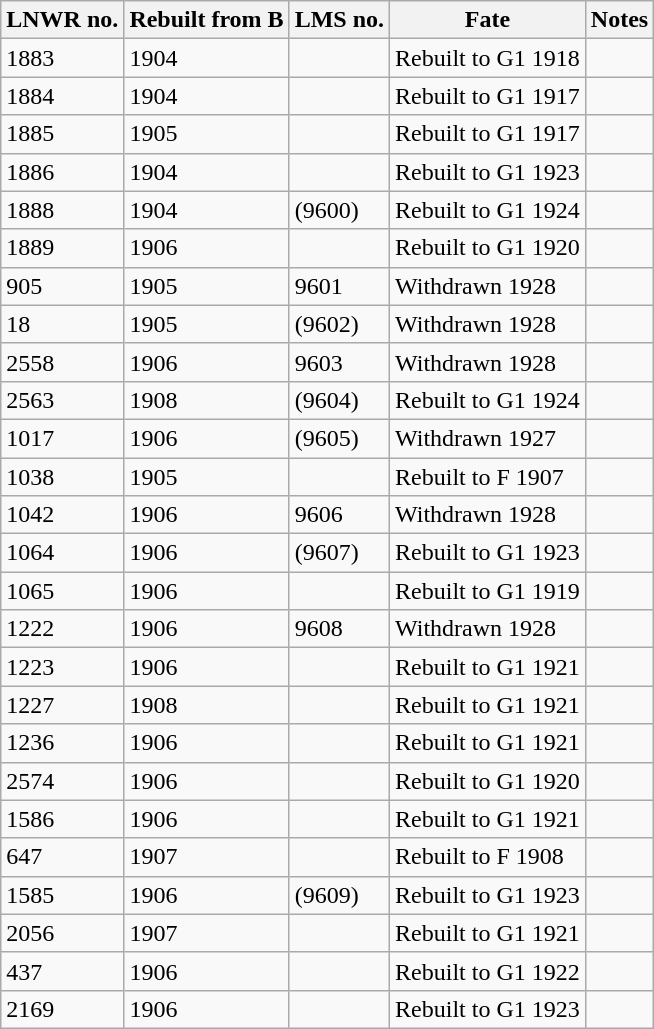<table class="wikitable sortable">
<tr>
<th>LNWR no.</th>
<th>Rebuilt from B</th>
<th>LMS no.</th>
<th>Fate</th>
<th>Notes</th>
</tr>
<tr>
<td>1883</td>
<td>1904</td>
<td></td>
<td>Rebuilt to G1 1918</td>
<td></td>
</tr>
<tr>
<td>1884</td>
<td>1904</td>
<td></td>
<td>Rebuilt to G1 1917</td>
<td></td>
</tr>
<tr>
<td>1885</td>
<td>1905</td>
<td></td>
<td>Rebuilt to G1 1917</td>
<td></td>
</tr>
<tr>
<td>1886</td>
<td>1904</td>
<td></td>
<td>Rebuilt to G1 1923</td>
<td></td>
</tr>
<tr>
<td>1888</td>
<td>1904</td>
<td>(9600)</td>
<td>Rebuilt to G1 1924</td>
<td></td>
</tr>
<tr>
<td>1889</td>
<td>1906</td>
<td></td>
<td>Rebuilt to G1 1920</td>
<td></td>
</tr>
<tr>
<td>905</td>
<td>1905</td>
<td>9601</td>
<td>Withdrawn 1928</td>
<td></td>
</tr>
<tr>
<td>18</td>
<td>1905</td>
<td>(9602)</td>
<td>Withdrawn 1928</td>
<td></td>
</tr>
<tr>
<td>2558</td>
<td>1906</td>
<td>9603</td>
<td>Withdrawn 1928</td>
<td></td>
</tr>
<tr>
<td>2563</td>
<td>1908</td>
<td>(9604)</td>
<td>Rebuilt to G1 1924</td>
<td></td>
</tr>
<tr>
<td>1017</td>
<td>1906</td>
<td>(9605)</td>
<td>Withdrawn 1927</td>
<td></td>
</tr>
<tr>
<td>1038</td>
<td>1905</td>
<td></td>
<td>Rebuilt to F 1907</td>
<td></td>
</tr>
<tr>
<td>1042</td>
<td>1906</td>
<td>9606</td>
<td>Withdrawn 1928</td>
<td></td>
</tr>
<tr>
<td>1064</td>
<td>1906</td>
<td>(9607)</td>
<td>Rebuilt to G1 1923</td>
<td></td>
</tr>
<tr>
<td>1065</td>
<td>1906</td>
<td></td>
<td>Rebuilt to G1 1919</td>
<td></td>
</tr>
<tr>
<td>1222</td>
<td>1906</td>
<td>9608</td>
<td>Withdrawn 1928</td>
<td></td>
</tr>
<tr>
<td>1223</td>
<td>1906</td>
<td></td>
<td>Rebuilt to G1 1921</td>
<td></td>
</tr>
<tr>
<td>1227</td>
<td>1908</td>
<td></td>
<td>Rebuilt to G1 1921</td>
<td></td>
</tr>
<tr>
<td>1236</td>
<td>1906</td>
<td></td>
<td>Rebuilt to G1 1921</td>
<td></td>
</tr>
<tr>
<td>2574</td>
<td>1906</td>
<td></td>
<td>Rebuilt to G1 1920</td>
<td></td>
</tr>
<tr>
<td>1586</td>
<td>1906</td>
<td></td>
<td>Rebuilt to G1 1921</td>
<td></td>
</tr>
<tr>
<td>647</td>
<td>1907</td>
<td></td>
<td>Rebuilt to F 1908</td>
<td></td>
</tr>
<tr>
<td>1585</td>
<td>1906</td>
<td>(9609)</td>
<td>Rebuilt to G1 1923</td>
<td></td>
</tr>
<tr>
<td>2056</td>
<td>1907</td>
<td></td>
<td>Rebuilt to G1 1921</td>
<td></td>
</tr>
<tr>
<td>437</td>
<td>1906</td>
<td></td>
<td>Rebuilt to G1 1922</td>
<td></td>
</tr>
<tr>
<td>2169</td>
<td>1906</td>
<td></td>
<td>Rebuilt to G1 1923</td>
<td></td>
</tr>
</table>
